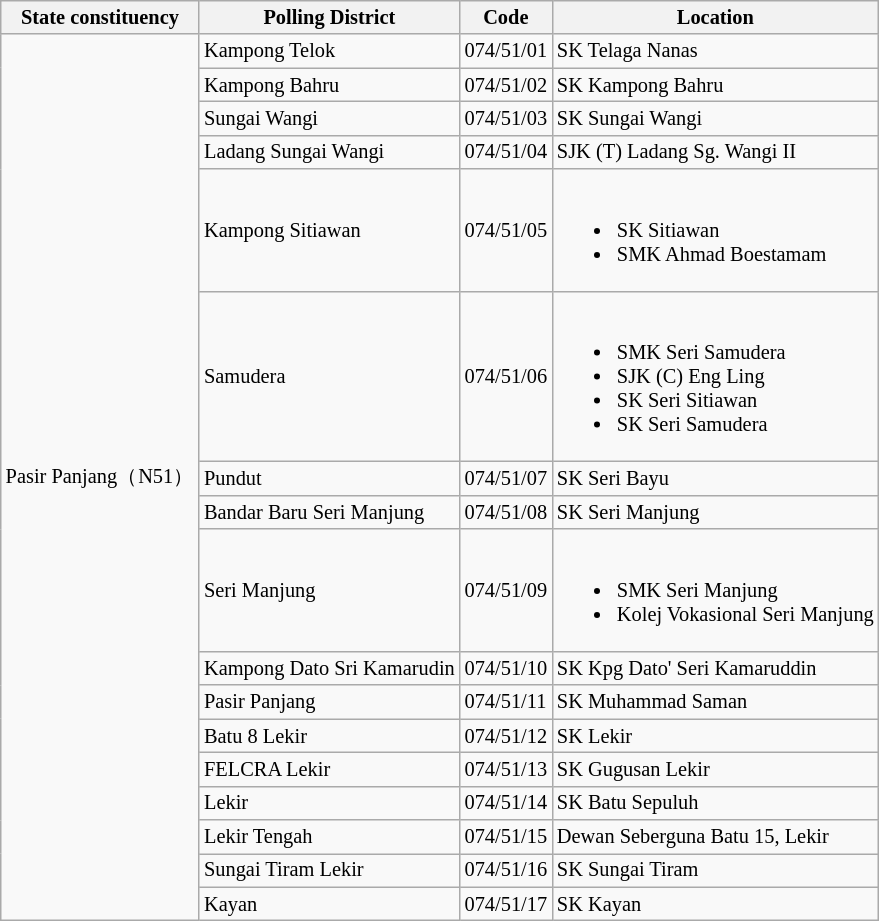<table class="wikitable sortable mw-collapsible" style="white-space:nowrap;font-size:85%">
<tr>
<th>State constituency</th>
<th>Polling District</th>
<th>Code</th>
<th>Location</th>
</tr>
<tr>
<td rowspan="17">Pasir Panjang（N51）</td>
<td>Kampong Telok</td>
<td>074/51/01</td>
<td>SK Telaga Nanas</td>
</tr>
<tr>
<td>Kampong Bahru</td>
<td>074/51/02</td>
<td>SK Kampong Bahru</td>
</tr>
<tr>
<td>Sungai Wangi</td>
<td>074/51/03</td>
<td>SK Sungai Wangi</td>
</tr>
<tr>
<td>Ladang Sungai Wangi</td>
<td>074/51/04</td>
<td>SJK (T) Ladang Sg. Wangi II</td>
</tr>
<tr>
<td>Kampong Sitiawan</td>
<td>074/51/05</td>
<td><br><ul><li>SK Sitiawan</li><li>SMK Ahmad Boestamam</li></ul></td>
</tr>
<tr>
<td>Samudera</td>
<td>074/51/06</td>
<td><br><ul><li>SMK Seri Samudera</li><li>SJK (C) Eng Ling</li><li>SK Seri Sitiawan</li><li>SK Seri Samudera</li></ul></td>
</tr>
<tr>
<td>Pundut</td>
<td>074/51/07</td>
<td>SK Seri Bayu</td>
</tr>
<tr>
<td>Bandar Baru Seri Manjung</td>
<td>074/51/08</td>
<td>SK Seri Manjung</td>
</tr>
<tr>
<td>Seri Manjung</td>
<td>074/51/09</td>
<td><br><ul><li>SMK Seri Manjung</li><li>Kolej Vokasional Seri Manjung</li></ul></td>
</tr>
<tr>
<td>Kampong Dato Sri Kamarudin</td>
<td>074/51/10</td>
<td>SK Kpg Dato' Seri Kamaruddin</td>
</tr>
<tr>
<td>Pasir Panjang</td>
<td>074/51/11</td>
<td>SK Muhammad Saman</td>
</tr>
<tr>
<td>Batu 8 Lekir</td>
<td>074/51/12</td>
<td>SK Lekir</td>
</tr>
<tr>
<td>FELCRA Lekir</td>
<td>074/51/13</td>
<td>SK Gugusan Lekir</td>
</tr>
<tr>
<td>Lekir</td>
<td>074/51/14</td>
<td>SK Batu Sepuluh</td>
</tr>
<tr>
<td>Lekir Tengah</td>
<td>074/51/15</td>
<td>Dewan Seberguna Batu 15, Lekir</td>
</tr>
<tr>
<td>Sungai Tiram Lekir</td>
<td>074/51/16</td>
<td>SK Sungai Tiram</td>
</tr>
<tr>
<td>Kayan</td>
<td>074/51/17</td>
<td>SK Kayan</td>
</tr>
</table>
